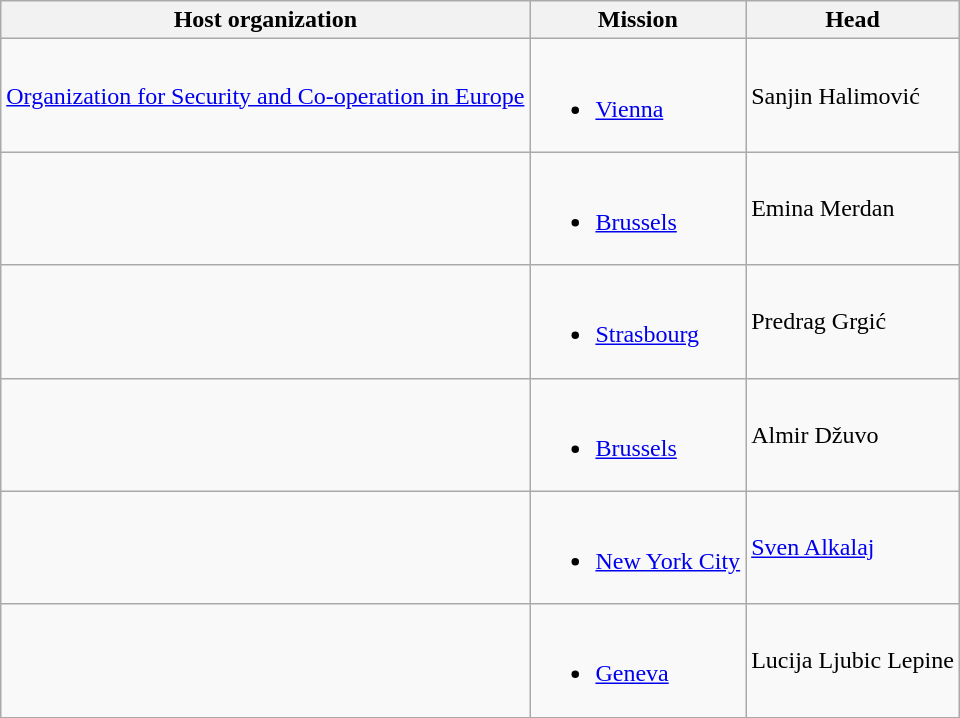<table class=wikitable>
<tr>
<th>Host organization</th>
<th>Mission</th>
<th>Head</th>
</tr>
<tr>
<td> <a href='#'>Organization for Security and Co-operation in Europe</a></td>
<td><br><ul><li><a href='#'>Vienna</a></li></ul></td>
<td>Sanjin Halimović</td>
</tr>
<tr>
<td></td>
<td><br><ul><li><a href='#'>Brussels</a></li></ul></td>
<td>Emina Merdan</td>
</tr>
<tr>
<td></td>
<td><br><ul><li><a href='#'>Strasbourg</a></li></ul></td>
<td>Predrag Grgić</td>
</tr>
<tr>
<td></td>
<td><br><ul><li><a href='#'>Brussels</a></li></ul></td>
<td>Almir Džuvo</td>
</tr>
<tr>
<td></td>
<td><br><ul><li><a href='#'>New York City</a></li></ul></td>
<td><a href='#'>Sven Alkalaj</a></td>
</tr>
<tr>
<td></td>
<td><br><ul><li><a href='#'>Geneva</a></li></ul></td>
<td>Lucija Ljubic Lepine</td>
</tr>
</table>
